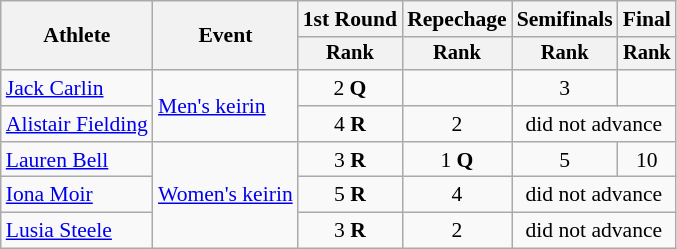<table class=wikitable style=font-size:90%;text-align:center>
<tr>
<th rowspan=2>Athlete</th>
<th rowspan=2>Event</th>
<th>1st Round</th>
<th>Repechage</th>
<th>Semifinals</th>
<th>Final</th>
</tr>
<tr style=font-size:95%>
<th>Rank</th>
<th>Rank</th>
<th>Rank</th>
<th>Rank</th>
</tr>
<tr align=center>
<td align=left><a href='#'>Jack Carlin</a></td>
<td align=left rowspan=2><a href='#'>Men's keirin</a></td>
<td>2 <strong>Q</strong></td>
<td></td>
<td>3</td>
<td></td>
</tr>
<tr align=center>
<td align=left><a href='#'>Alistair Fielding</a></td>
<td>4 <strong>R</strong></td>
<td>2</td>
<td colspan=2>did not advance</td>
</tr>
<tr align=center>
<td align=left><a href='#'>Lauren Bell</a></td>
<td align=left rowspan=3><a href='#'>Women's keirin</a></td>
<td>3 <strong>R</strong></td>
<td>1 <strong>Q</strong></td>
<td>5</td>
<td>10</td>
</tr>
<tr align=center>
<td align=left><a href='#'>Iona Moir</a></td>
<td>5 <strong>R</strong></td>
<td>4</td>
<td colspan=2>did not advance</td>
</tr>
<tr align=center>
<td align=left><a href='#'>Lusia Steele</a></td>
<td>3 <strong>R</strong></td>
<td>2</td>
<td colspan=2>did not advance</td>
</tr>
</table>
